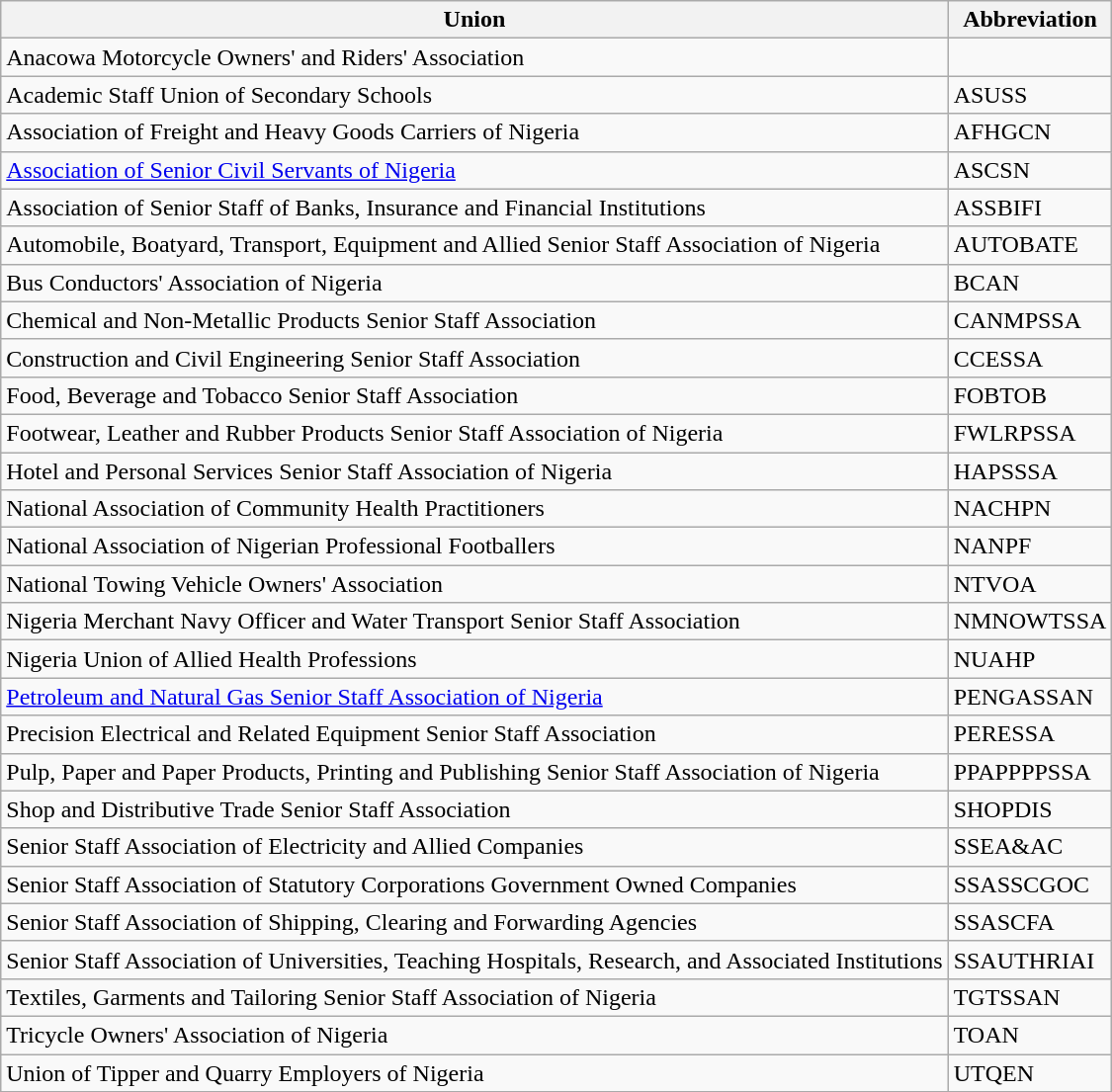<table class="wikitable sortable">
<tr>
<th>Union</th>
<th>Abbreviation</th>
</tr>
<tr>
<td>Anacowa Motorcycle Owners' and Riders' Association</td>
<td></td>
</tr>
<tr>
<td>Academic Staff Union of Secondary Schools</td>
<td>ASUSS</td>
</tr>
<tr>
<td>Association of Freight and Heavy Goods Carriers of Nigeria</td>
<td>AFHGCN</td>
</tr>
<tr>
<td><a href='#'>Association of Senior Civil Servants of Nigeria</a></td>
<td>ASCSN</td>
</tr>
<tr>
<td>Association of Senior Staff of Banks, Insurance and Financial Institutions</td>
<td>ASSBIFI</td>
</tr>
<tr>
<td>Automobile, Boatyard, Transport, Equipment and Allied Senior Staff Association of Nigeria</td>
<td>AUTOBATE</td>
</tr>
<tr>
<td>Bus Conductors' Association of Nigeria</td>
<td>BCAN</td>
</tr>
<tr>
<td>Chemical and Non-Metallic Products Senior Staff Association</td>
<td>CANMPSSA</td>
</tr>
<tr>
<td>Construction and Civil Engineering Senior Staff Association</td>
<td>CCESSA</td>
</tr>
<tr>
<td>Food, Beverage and Tobacco Senior Staff Association</td>
<td>FOBTOB</td>
</tr>
<tr>
<td>Footwear, Leather and Rubber Products Senior Staff Association of Nigeria</td>
<td>FWLRPSSA</td>
</tr>
<tr>
<td>Hotel and Personal Services Senior Staff Association of Nigeria</td>
<td>HAPSSSA</td>
</tr>
<tr>
<td>National Association of Community Health Practitioners</td>
<td>NACHPN</td>
</tr>
<tr>
<td>National Association of Nigerian Professional Footballers</td>
<td>NANPF</td>
</tr>
<tr>
<td>National Towing Vehicle Owners' Association</td>
<td>NTVOA</td>
</tr>
<tr>
<td>Nigeria Merchant Navy Officer and Water Transport Senior Staff Association</td>
<td>NMNOWTSSA</td>
</tr>
<tr>
<td>Nigeria Union of Allied Health Professions</td>
<td>NUAHP</td>
</tr>
<tr>
<td><a href='#'>Petroleum and Natural Gas Senior Staff Association of Nigeria</a></td>
<td>PENGASSAN</td>
</tr>
<tr>
<td>Precision Electrical and Related Equipment Senior Staff Association</td>
<td>PERESSA</td>
</tr>
<tr>
<td>Pulp, Paper and Paper Products, Printing and Publishing Senior Staff Association of Nigeria</td>
<td>PPAPPPPSSA</td>
</tr>
<tr>
<td>Shop and Distributive Trade Senior Staff Association</td>
<td>SHOPDIS</td>
</tr>
<tr>
<td>Senior Staff Association of Electricity and Allied Companies</td>
<td>SSEA&AC</td>
</tr>
<tr>
<td>Senior Staff Association of Statutory Corporations Government Owned Companies</td>
<td>SSASSCGOC</td>
</tr>
<tr>
<td>Senior Staff Association of Shipping, Clearing and Forwarding Agencies</td>
<td>SSASCFA</td>
</tr>
<tr>
<td>Senior Staff Association of Universities, Teaching Hospitals, Research, and Associated Institutions</td>
<td>SSAUTHRIAI</td>
</tr>
<tr>
<td>Textiles, Garments and Tailoring Senior Staff Association of Nigeria</td>
<td>TGTSSAN</td>
</tr>
<tr>
<td>Tricycle Owners' Association of Nigeria</td>
<td>TOAN</td>
</tr>
<tr>
<td>Union of Tipper and Quarry Employers of Nigeria</td>
<td>UTQEN</td>
</tr>
</table>
